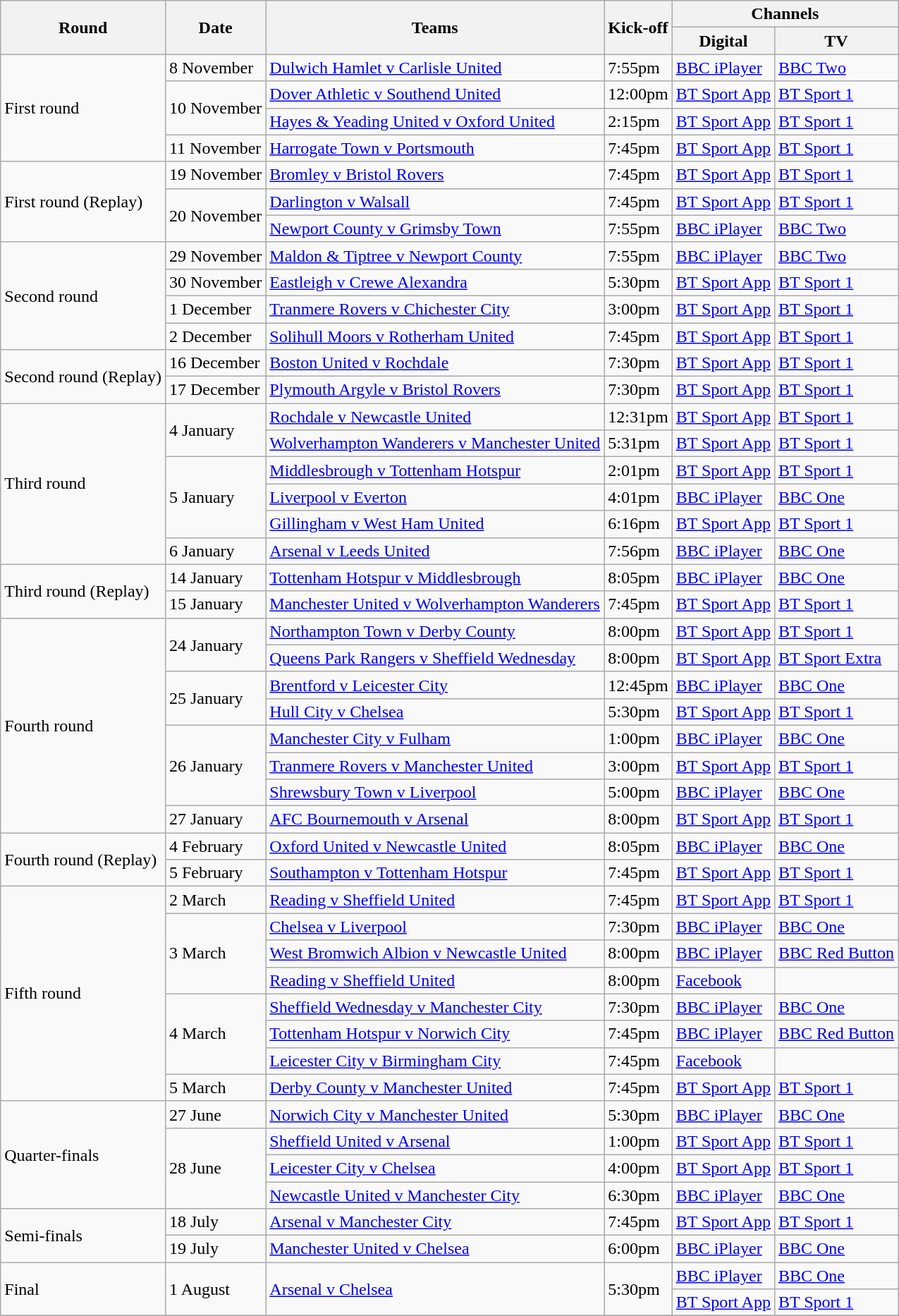<table class="wikitable">
<tr>
<th rowspan=2>Round</th>
<th rowspan=2>Date</th>
<th rowspan=2>Teams</th>
<th rowspan=2>Kick-off</th>
<th colspan=2>Channels</th>
</tr>
<tr>
<th>Digital</th>
<th>TV</th>
</tr>
<tr>
<td rowspan=4>First round</td>
<td>8 November</td>
<td><a href='#'>Dulwich Hamlet v Carlisle United</a></td>
<td>7:55pm</td>
<td><a href='#'>BBC iPlayer</a></td>
<td><a href='#'>BBC Two</a></td>
</tr>
<tr>
<td rowspan=2>10 November</td>
<td><a href='#'>Dover Athletic v Southend United</a></td>
<td>12:00pm</td>
<td><a href='#'>BT Sport App</a></td>
<td><a href='#'>BT Sport 1</a></td>
</tr>
<tr>
<td><a href='#'>Hayes & Yeading United v Oxford United</a></td>
<td>2:15pm</td>
<td><a href='#'>BT Sport App</a></td>
<td><a href='#'>BT Sport 1</a></td>
</tr>
<tr>
<td>11 November</td>
<td><a href='#'>Harrogate Town v Portsmouth</a></td>
<td>7:45pm</td>
<td><a href='#'>BT Sport App</a></td>
<td><a href='#'>BT Sport 1</a></td>
</tr>
<tr>
<td rowspan=3>First round (Replay)</td>
<td>19 November</td>
<td><a href='#'>Bromley v Bristol Rovers</a></td>
<td>7:45pm</td>
<td><a href='#'>BT Sport App</a></td>
<td><a href='#'>BT Sport 1</a></td>
</tr>
<tr>
<td rowspan=2>20 November</td>
<td><a href='#'>Darlington v Walsall</a></td>
<td>7:45pm</td>
<td><a href='#'>BT Sport App</a></td>
<td><a href='#'>BT Sport 1</a></td>
</tr>
<tr>
<td><a href='#'>Newport County v Grimsby Town</a></td>
<td>7:55pm</td>
<td><a href='#'>BBC iPlayer</a></td>
<td><a href='#'>BBC Two</a></td>
</tr>
<tr>
<td rowspan=4>Second round</td>
<td>29 November</td>
<td><a href='#'>Maldon & Tiptree v Newport County</a></td>
<td>7:55pm</td>
<td><a href='#'>BBC iPlayer</a></td>
<td><a href='#'>BBC Two</a></td>
</tr>
<tr>
<td>30 November</td>
<td><a href='#'>Eastleigh v Crewe Alexandra</a></td>
<td>5:30pm</td>
<td><a href='#'>BT Sport App</a></td>
<td><a href='#'>BT Sport 1</a></td>
</tr>
<tr>
<td>1 December</td>
<td><a href='#'>Tranmere Rovers v Chichester City</a></td>
<td>3:00pm</td>
<td><a href='#'>BT Sport App</a></td>
<td><a href='#'>BT Sport 1</a></td>
</tr>
<tr>
<td>2 December</td>
<td><a href='#'>Solihull Moors v Rotherham United</a></td>
<td>7:45pm</td>
<td><a href='#'>BT Sport App</a></td>
<td><a href='#'>BT Sport 1</a></td>
</tr>
<tr>
<td rowspan=2>Second round (Replay)</td>
<td>16 December</td>
<td><a href='#'>Boston United v Rochdale</a></td>
<td>7:30pm</td>
<td><a href='#'>BT Sport App</a></td>
<td><a href='#'>BT Sport 1</a></td>
</tr>
<tr>
<td>17 December</td>
<td><a href='#'>Plymouth Argyle v Bristol Rovers</a></td>
<td>7:30pm</td>
<td><a href='#'>BT Sport App</a></td>
<td><a href='#'>BT Sport 1</a></td>
</tr>
<tr>
<td rowspan=6>Third round</td>
<td rowspan=2>4 January</td>
<td><a href='#'>Rochdale v Newcastle United</a></td>
<td>12:31pm</td>
<td><a href='#'>BT Sport App</a></td>
<td><a href='#'>BT Sport 1</a></td>
</tr>
<tr>
<td><a href='#'>Wolverhampton Wanderers v Manchester United</a></td>
<td>5:31pm</td>
<td><a href='#'>BT Sport App</a></td>
<td><a href='#'>BT Sport 1</a></td>
</tr>
<tr>
<td rowspan=3>5 January</td>
<td><a href='#'>Middlesbrough v Tottenham Hotspur</a></td>
<td>2:01pm</td>
<td><a href='#'>BT Sport App</a></td>
<td><a href='#'>BT Sport 1</a></td>
</tr>
<tr>
<td><a href='#'>Liverpool v Everton</a></td>
<td>4:01pm</td>
<td><a href='#'>BBC iPlayer</a></td>
<td><a href='#'>BBC One</a></td>
</tr>
<tr>
<td><a href='#'>Gillingham v West Ham United</a></td>
<td>6:16pm</td>
<td><a href='#'>BT Sport App</a></td>
<td><a href='#'>BT Sport 1</a></td>
</tr>
<tr>
<td>6 January</td>
<td><a href='#'>Arsenal v Leeds United</a></td>
<td>7:56pm</td>
<td><a href='#'>BBC iPlayer</a></td>
<td><a href='#'>BBC One</a></td>
</tr>
<tr>
<td rowspan=2>Third round (Replay)</td>
<td>14 January</td>
<td><a href='#'>Tottenham Hotspur v Middlesbrough</a></td>
<td>8:05pm</td>
<td><a href='#'>BBC iPlayer</a></td>
<td><a href='#'>BBC One</a></td>
</tr>
<tr>
<td>15 January</td>
<td><a href='#'>Manchester United v Wolverhampton Wanderers</a></td>
<td>7:45pm</td>
<td><a href='#'>BT Sport App</a></td>
<td><a href='#'>BT Sport 1</a></td>
</tr>
<tr>
<td rowspan=8>Fourth round</td>
<td rowspan=2>24 January</td>
<td><a href='#'>Northampton Town v Derby County</a></td>
<td>8:00pm</td>
<td><a href='#'>BT Sport App</a></td>
<td><a href='#'>BT Sport 1</a></td>
</tr>
<tr>
<td><a href='#'>Queens Park Rangers v Sheffield Wednesday</a></td>
<td>8:00pm</td>
<td><a href='#'>BT Sport App</a></td>
<td><a href='#'>BT Sport Extra</a></td>
</tr>
<tr>
<td rowspan=2>25 January</td>
<td><a href='#'>Brentford v Leicester City</a></td>
<td>12:45pm</td>
<td><a href='#'>BBC iPlayer</a></td>
<td><a href='#'>BBC One</a></td>
</tr>
<tr>
<td><a href='#'>Hull City v Chelsea</a></td>
<td>5:30pm</td>
<td><a href='#'>BT Sport App</a></td>
<td><a href='#'>BT Sport 1</a></td>
</tr>
<tr>
<td rowspan=3>26 January</td>
<td><a href='#'>Manchester City v Fulham</a></td>
<td>1:00pm</td>
<td><a href='#'>BBC iPlayer</a></td>
<td><a href='#'>BBC One</a></td>
</tr>
<tr>
<td><a href='#'>Tranmere Rovers v Manchester United</a></td>
<td>3:00pm</td>
<td><a href='#'>BT Sport App</a></td>
<td><a href='#'>BT Sport 1</a></td>
</tr>
<tr>
<td><a href='#'>Shrewsbury Town v Liverpool</a></td>
<td>5:00pm</td>
<td><a href='#'>BBC iPlayer</a></td>
<td><a href='#'>BBC One</a></td>
</tr>
<tr>
<td>27 January</td>
<td><a href='#'>AFC Bournemouth v Arsenal</a></td>
<td>8:00pm</td>
<td><a href='#'>BT Sport App</a></td>
<td><a href='#'>BT Sport 1</a></td>
</tr>
<tr>
<td rowspan=2>Fourth round (Replay)</td>
<td>4 February</td>
<td><a href='#'>Oxford United v Newcastle United</a></td>
<td>8:05pm</td>
<td><a href='#'>BBC iPlayer</a></td>
<td><a href='#'>BBC One</a></td>
</tr>
<tr>
<td>5 February</td>
<td><a href='#'>Southampton v Tottenham Hotspur</a></td>
<td>7:45pm</td>
<td><a href='#'>BT Sport App</a></td>
<td><a href='#'>BT Sport 1</a></td>
</tr>
<tr>
<td rowspan=8>Fifth round</td>
<td>2 March</td>
<td><a href='#'>Reading v Sheffield United</a></td>
<td>7:45pm</td>
<td><a href='#'>BT Sport App</a></td>
<td><a href='#'>BT Sport 1</a></td>
</tr>
<tr>
<td rowspan=3>3 March</td>
<td><a href='#'>Chelsea v Liverpool</a></td>
<td>7:30pm</td>
<td><a href='#'>BBC iPlayer</a></td>
<td><a href='#'>BBC One</a></td>
</tr>
<tr>
<td><a href='#'>West Bromwich Albion v Newcastle United</a></td>
<td>8:00pm</td>
<td><a href='#'>BBC iPlayer</a></td>
<td><a href='#'>BBC Red Button</a></td>
</tr>
<tr>
<td><a href='#'>Reading v Sheffield United</a></td>
<td>8:00pm</td>
<td><a href='#'>Facebook</a></td>
<td></td>
</tr>
<tr>
<td rowspan=3>4 March</td>
<td><a href='#'>Sheffield Wednesday v Manchester City</a></td>
<td>7:30pm</td>
<td><a href='#'>BBC iPlayer</a></td>
<td><a href='#'>BBC One</a></td>
</tr>
<tr>
<td><a href='#'>Tottenham Hotspur v Norwich City</a></td>
<td>7:45pm</td>
<td><a href='#'>BBC iPlayer</a></td>
<td><a href='#'>BBC Red Button</a></td>
</tr>
<tr>
<td><a href='#'>Leicester City v Birmingham City</a></td>
<td>7:45pm</td>
<td><a href='#'>Facebook</a></td>
<td></td>
</tr>
<tr>
<td>5 March</td>
<td><a href='#'>Derby County v Manchester United</a></td>
<td>7:45pm</td>
<td><a href='#'>BT Sport App</a></td>
<td><a href='#'>BT Sport 1</a></td>
</tr>
<tr>
<td rowspan=4>Quarter-finals</td>
<td>27 June</td>
<td><a href='#'>Norwich City v Manchester United</a></td>
<td>5:30pm</td>
<td><a href='#'>BBC iPlayer</a></td>
<td><a href='#'>BBC One</a></td>
</tr>
<tr>
<td rowspan=3>28 June</td>
<td><a href='#'>Sheffield United v Arsenal</a></td>
<td>1:00pm</td>
<td><a href='#'>BT Sport App</a></td>
<td><a href='#'>BT Sport 1</a></td>
</tr>
<tr>
<td><a href='#'>Leicester City v Chelsea</a></td>
<td>4:00pm</td>
<td><a href='#'>BT Sport App</a></td>
<td><a href='#'>BT Sport 1</a></td>
</tr>
<tr>
<td><a href='#'>Newcastle United v Manchester City</a></td>
<td>6:30pm</td>
<td><a href='#'>BBC iPlayer</a></td>
<td><a href='#'>BBC One</a></td>
</tr>
<tr>
<td rowspan=2>Semi-finals</td>
<td>18 July</td>
<td><a href='#'>Arsenal v Manchester City</a></td>
<td>7:45pm</td>
<td><a href='#'>BT Sport App</a></td>
<td><a href='#'>BT Sport 1</a></td>
</tr>
<tr>
<td>19 July</td>
<td><a href='#'>Manchester United v Chelsea</a></td>
<td>6:00pm</td>
<td><a href='#'>BBC iPlayer</a></td>
<td><a href='#'>BBC One</a></td>
</tr>
<tr>
<td rowspan=2>Final</td>
<td rowspan=2>1 August</td>
<td rowspan=2><a href='#'>Arsenal v Chelsea</a></td>
<td rowspan=2>5:30pm</td>
<td><a href='#'>BBC iPlayer</a></td>
<td><a href='#'>BBC One</a></td>
</tr>
<tr>
<td><a href='#'>BT Sport App</a></td>
<td><a href='#'>BT Sport 1</a></td>
</tr>
<tr>
</tr>
</table>
